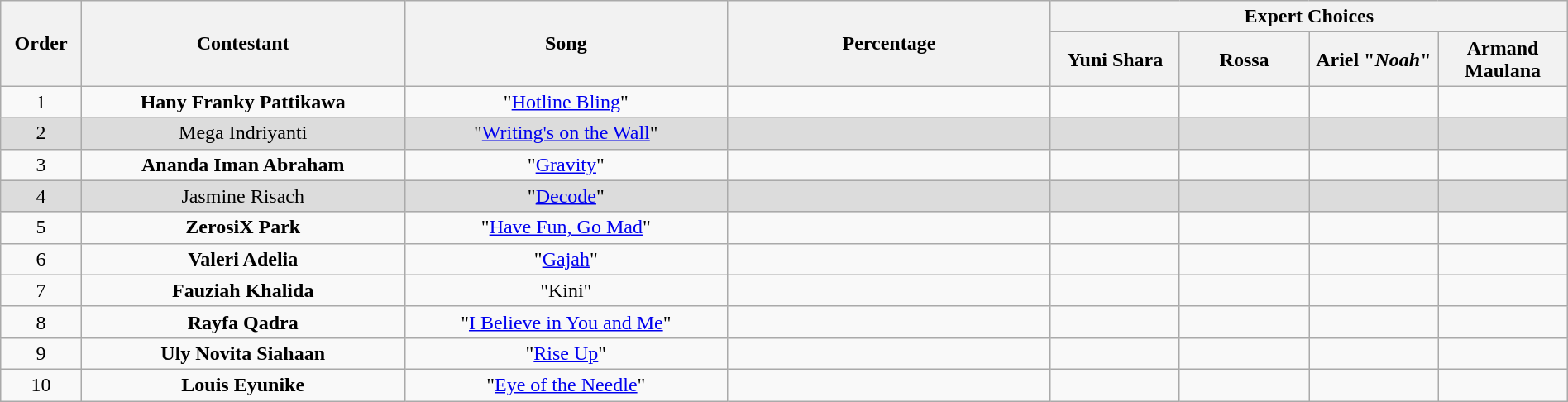<table class="wikitable" style="text-align:center; width:100%;">
<tr>
<th scope="col" rowspan="2" style="width:05%;">Order</th>
<th scope="col" rowspan="2" style="width:20%;">Contestant</th>
<th scope="col" rowspan="2" style="width:20%;">Song</th>
<th scope="col" rowspan="2" style="width:20%;">Percentage</th>
<th scope="col" colspan="4" style="width:32%;">Expert Choices</th>
</tr>
<tr>
<th style="width:08%;">Yuni Shara</th>
<th style="width:08%;">Rossa</th>
<th style="width:08%;">Ariel "<em>Noah</em>"</th>
<th style="width:08%;">Armand Maulana</th>
</tr>
<tr>
<td>1</td>
<td><strong>Hany Franky Pattikawa</strong></td>
<td>"<a href='#'>Hotline Bling</a>"</td>
<td></td>
<td></td>
<td></td>
<td></td>
<td></td>
</tr>
<tr style="background:#DCDCDC;">
<td>2</td>
<td>Mega Indriyanti</td>
<td>"<a href='#'>Writing's on the Wall</a>"</td>
<td></td>
<td></td>
<td></td>
<td></td>
<td></td>
</tr>
<tr>
<td>3</td>
<td><strong>Ananda Iman Abraham</strong></td>
<td>"<a href='#'>Gravity</a>"</td>
<td></td>
<td></td>
<td></td>
<td></td>
<td></td>
</tr>
<tr style="background:#DCDCDC;">
<td>4</td>
<td>Jasmine Risach</td>
<td>"<a href='#'>Decode</a>"</td>
<td></td>
<td></td>
<td></td>
<td></td>
<td></td>
</tr>
<tr>
<td>5</td>
<td><strong>ZerosiX Park</strong></td>
<td>"<a href='#'>Have Fun, Go Mad</a>"</td>
<td></td>
<td></td>
<td></td>
<td></td>
<td></td>
</tr>
<tr>
<td>6</td>
<td><strong>Valeri Adelia</strong></td>
<td>"<a href='#'>Gajah</a>"</td>
<td></td>
<td></td>
<td></td>
<td></td>
<td></td>
</tr>
<tr>
<td>7</td>
<td><strong>Fauziah Khalida</strong></td>
<td>"Kini"</td>
<td></td>
<td></td>
<td></td>
<td></td>
<td></td>
</tr>
<tr>
<td>8</td>
<td><strong>Rayfa Qadra</strong></td>
<td>"<a href='#'>I Believe in You and Me</a>"</td>
<td></td>
<td></td>
<td></td>
<td></td>
<td></td>
</tr>
<tr>
<td>9</td>
<td><strong>Uly Novita Siahaan</strong></td>
<td>"<a href='#'>Rise Up</a>"</td>
<td></td>
<td></td>
<td></td>
<td></td>
<td></td>
</tr>
<tr>
<td>10</td>
<td><strong>Louis Eyunike</strong></td>
<td>"<a href='#'>Eye of the Needle</a>"</td>
<td></td>
<td></td>
<td></td>
<td></td>
<td></td>
</tr>
</table>
